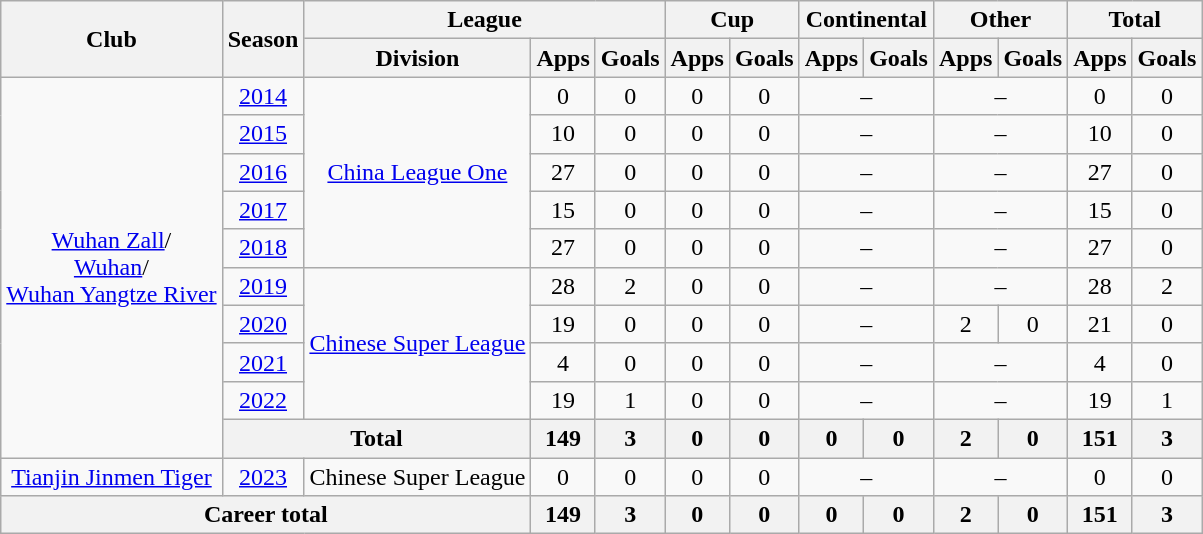<table class="wikitable" style="text-align: center">
<tr>
<th rowspan="2">Club</th>
<th rowspan="2">Season</th>
<th colspan="3">League</th>
<th colspan="2">Cup</th>
<th colspan="2">Continental</th>
<th colspan="2">Other</th>
<th colspan="2">Total</th>
</tr>
<tr>
<th>Division</th>
<th>Apps</th>
<th>Goals</th>
<th>Apps</th>
<th>Goals</th>
<th>Apps</th>
<th>Goals</th>
<th>Apps</th>
<th>Goals</th>
<th>Apps</th>
<th>Goals</th>
</tr>
<tr>
<td rowspan=10><a href='#'>Wuhan Zall</a>/<br><a href='#'>Wuhan</a>/<br><a href='#'>Wuhan Yangtze River</a></td>
<td><a href='#'>2014</a></td>
<td rowspan=5><a href='#'>China League One</a></td>
<td>0</td>
<td>0</td>
<td>0</td>
<td>0</td>
<td colspan="2">–</td>
<td colspan="2">–</td>
<td>0</td>
<td>0</td>
</tr>
<tr>
<td><a href='#'>2015</a></td>
<td>10</td>
<td>0</td>
<td>0</td>
<td>0</td>
<td colspan="2">–</td>
<td colspan="2">–</td>
<td>10</td>
<td>0</td>
</tr>
<tr>
<td><a href='#'>2016</a></td>
<td>27</td>
<td>0</td>
<td>0</td>
<td>0</td>
<td colspan="2">–</td>
<td colspan="2">–</td>
<td>27</td>
<td>0</td>
</tr>
<tr>
<td><a href='#'>2017</a></td>
<td>15</td>
<td>0</td>
<td>0</td>
<td>0</td>
<td colspan="2">–</td>
<td colspan="2">–</td>
<td>15</td>
<td>0</td>
</tr>
<tr>
<td><a href='#'>2018</a></td>
<td>27</td>
<td>0</td>
<td>0</td>
<td>0</td>
<td colspan="2">–</td>
<td colspan="2">–</td>
<td>27</td>
<td>0</td>
</tr>
<tr>
<td><a href='#'>2019</a></td>
<td rowspan=4><a href='#'>Chinese Super League</a></td>
<td>28</td>
<td>2</td>
<td>0</td>
<td>0</td>
<td colspan="2">–</td>
<td colspan="2">–</td>
<td>28</td>
<td>2</td>
</tr>
<tr>
<td><a href='#'>2020</a></td>
<td>19</td>
<td>0</td>
<td>0</td>
<td>0</td>
<td colspan="2">–</td>
<td>2</td>
<td>0</td>
<td>21</td>
<td>0</td>
</tr>
<tr>
<td><a href='#'>2021</a></td>
<td>4</td>
<td>0</td>
<td>0</td>
<td>0</td>
<td colspan="2">–</td>
<td colspan="2">–</td>
<td>4</td>
<td>0</td>
</tr>
<tr>
<td><a href='#'>2022</a></td>
<td>19</td>
<td>1</td>
<td>0</td>
<td>0</td>
<td colspan="2">–</td>
<td colspan="2">–</td>
<td>19</td>
<td>1</td>
</tr>
<tr>
<th colspan=2>Total</th>
<th>149</th>
<th>3</th>
<th>0</th>
<th>0</th>
<th>0</th>
<th>0</th>
<th>2</th>
<th>0</th>
<th>151</th>
<th>3</th>
</tr>
<tr>
<td><a href='#'>Tianjin Jinmen Tiger</a></td>
<td><a href='#'>2023</a></td>
<td>Chinese Super League</td>
<td>0</td>
<td>0</td>
<td>0</td>
<td>0</td>
<td colspan="2">–</td>
<td colspan="2">–</td>
<td>0</td>
<td>0</td>
</tr>
<tr>
<th colspan=3>Career total</th>
<th>149</th>
<th>3</th>
<th>0</th>
<th>0</th>
<th>0</th>
<th>0</th>
<th>2</th>
<th>0</th>
<th>151</th>
<th>3</th>
</tr>
</table>
